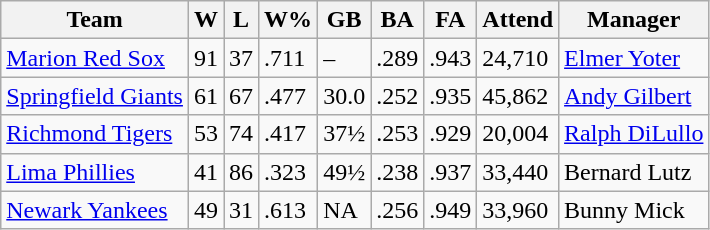<table class="wikitable">
<tr>
<th>Team</th>
<th>W</th>
<th>L</th>
<th>W%</th>
<th>GB</th>
<th>BA</th>
<th>FA</th>
<th>Attend</th>
<th>Manager</th>
</tr>
<tr>
<td><a href='#'>Marion Red Sox</a></td>
<td>91</td>
<td>37</td>
<td>.711</td>
<td>–</td>
<td>.289</td>
<td>.943</td>
<td>24,710</td>
<td><a href='#'>Elmer Yoter</a></td>
</tr>
<tr>
<td><a href='#'>Springfield Giants</a></td>
<td>61</td>
<td>67</td>
<td>.477</td>
<td>30.0</td>
<td>.252</td>
<td>.935</td>
<td>45,862</td>
<td><a href='#'>Andy Gilbert</a></td>
</tr>
<tr>
<td><a href='#'>Richmond Tigers</a></td>
<td>53</td>
<td>74</td>
<td>.417</td>
<td>37½</td>
<td>.253</td>
<td>.929</td>
<td>20,004</td>
<td><a href='#'>Ralph DiLullo</a></td>
</tr>
<tr>
<td><a href='#'>Lima Phillies</a></td>
<td>41</td>
<td>86</td>
<td>.323</td>
<td>49½</td>
<td>.238</td>
<td>.937</td>
<td>33,440</td>
<td>Bernard Lutz</td>
</tr>
<tr>
<td><a href='#'>Newark Yankees</a></td>
<td>49</td>
<td>31</td>
<td>.613</td>
<td>NA</td>
<td>.256</td>
<td>.949</td>
<td>33,960</td>
<td>Bunny Mick</td>
</tr>
</table>
